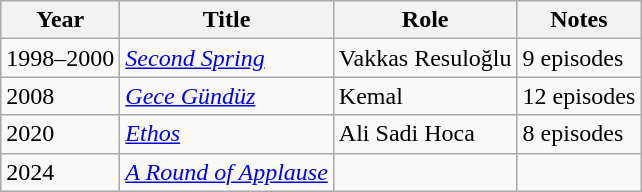<table class="wikitable sortable">
<tr>
<th>Year</th>
<th>Title</th>
<th>Role</th>
<th class="unsortable">Notes</th>
</tr>
<tr>
<td>1998–2000</td>
<td><em><a href='#'>Second Spring</a></em></td>
<td>Vakkas Resuloğlu</td>
<td>9 episodes</td>
</tr>
<tr>
<td>2008</td>
<td><em><a href='#'>Gece Gündüz</a></em></td>
<td>Kemal</td>
<td>12 episodes</td>
</tr>
<tr>
<td>2020</td>
<td><em><a href='#'>Ethos</a></em></td>
<td>Ali Sadi Hoca</td>
<td>8 episodes</td>
</tr>
<tr>
<td>2024</td>
<td><em><a href='#'>A Round of Applause</a></em></td>
<td></td>
<td></td>
</tr>
</table>
